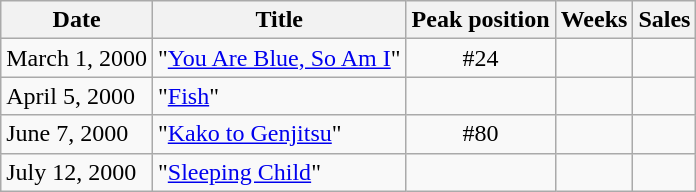<table class="wikitable">
<tr>
<th>Date</th>
<th>Title</th>
<th>Peak position</th>
<th>Weeks</th>
<th>Sales</th>
</tr>
<tr>
<td>March 1, 2000</td>
<td>"<a href='#'>You Are Blue, So Am I</a>"</td>
<td style="text-align:center;">#24</td>
<td></td>
<td></td>
</tr>
<tr>
<td>April 5, 2000</td>
<td>"<a href='#'>Fish</a>"</td>
<td style="text-align:center;"></td>
<td></td>
<td></td>
</tr>
<tr>
<td>June 7, 2000</td>
<td>"<a href='#'>Kako to Genjitsu</a>"</td>
<td style="text-align:center;">#80</td>
<td></td>
<td></td>
</tr>
<tr>
<td>July 12, 2000</td>
<td>"<a href='#'>Sleeping Child</a>"</td>
<td style="text-align:center;"></td>
<td></td>
<td></td>
</tr>
</table>
